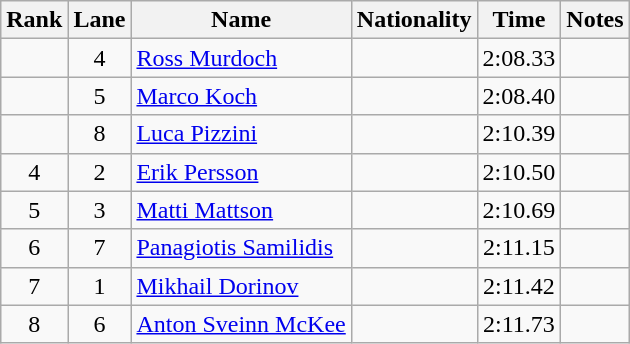<table class="wikitable sortable" style="text-align:center">
<tr>
<th>Rank</th>
<th>Lane</th>
<th>Name</th>
<th>Nationality</th>
<th>Time</th>
<th>Notes</th>
</tr>
<tr>
<td></td>
<td>4</td>
<td align=left><a href='#'>Ross Murdoch</a></td>
<td align=left></td>
<td>2:08.33</td>
<td></td>
</tr>
<tr>
<td></td>
<td>5</td>
<td align=left><a href='#'>Marco Koch</a></td>
<td align=left></td>
<td>2:08.40</td>
<td></td>
</tr>
<tr>
<td></td>
<td>8</td>
<td align=left><a href='#'>Luca Pizzini</a></td>
<td align=left></td>
<td>2:10.39</td>
<td></td>
</tr>
<tr>
<td>4</td>
<td>2</td>
<td align=left><a href='#'>Erik Persson</a></td>
<td align=left></td>
<td>2:10.50</td>
<td></td>
</tr>
<tr>
<td>5</td>
<td>3</td>
<td align=left><a href='#'>Matti Mattson</a></td>
<td align=left></td>
<td>2:10.69</td>
<td></td>
</tr>
<tr>
<td>6</td>
<td>7</td>
<td align=left><a href='#'>Panagiotis Samilidis</a></td>
<td align=left></td>
<td>2:11.15</td>
<td></td>
</tr>
<tr>
<td>7</td>
<td>1</td>
<td align=left><a href='#'>Mikhail Dorinov</a></td>
<td align=left></td>
<td>2:11.42</td>
<td></td>
</tr>
<tr>
<td>8</td>
<td>6</td>
<td align=left><a href='#'>Anton Sveinn McKee</a></td>
<td align=left></td>
<td>2:11.73</td>
<td></td>
</tr>
</table>
